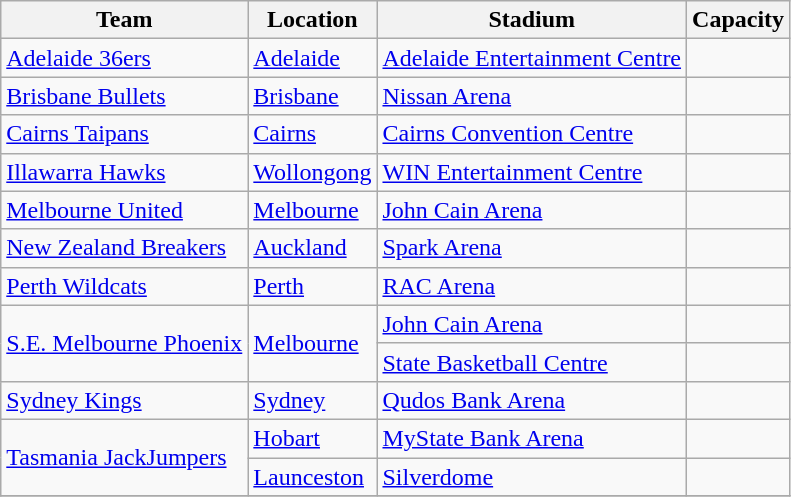<table class="wikitable sortable">
<tr>
<th>Team</th>
<th>Location</th>
<th>Stadium</th>
<th>Capacity</th>
</tr>
<tr>
<td><a href='#'>Adelaide 36ers</a></td>
<td><a href='#'>Adelaide</a></td>
<td><a href='#'>Adelaide Entertainment Centre</a></td>
<td style="text-align:center"></td>
</tr>
<tr>
<td><a href='#'>Brisbane Bullets</a></td>
<td><a href='#'>Brisbane</a></td>
<td><a href='#'>Nissan Arena</a></td>
<td style="text-align:center"></td>
</tr>
<tr>
<td><a href='#'>Cairns Taipans</a></td>
<td><a href='#'>Cairns</a></td>
<td><a href='#'>Cairns Convention Centre</a></td>
<td style="text-align:center"></td>
</tr>
<tr>
<td><a href='#'>Illawarra Hawks</a></td>
<td><a href='#'>Wollongong</a></td>
<td><a href='#'>WIN Entertainment Centre</a></td>
<td style="text-align:center"></td>
</tr>
<tr>
<td><a href='#'>Melbourne United</a></td>
<td><a href='#'>Melbourne</a></td>
<td><a href='#'>John Cain Arena</a></td>
<td style="text-align:center"></td>
</tr>
<tr>
<td><a href='#'>New Zealand Breakers</a></td>
<td><a href='#'>Auckland</a></td>
<td><a href='#'>Spark Arena</a></td>
<td style="text-align:center"></td>
</tr>
<tr>
<td><a href='#'>Perth Wildcats</a></td>
<td><a href='#'>Perth</a></td>
<td><a href='#'>RAC Arena</a></td>
<td style="text-align:center"></td>
</tr>
<tr>
<td rowspan="2"><a href='#'>S.E. Melbourne Phoenix</a></td>
<td rowspan="2"><a href='#'>Melbourne</a></td>
<td><a href='#'>John Cain Arena</a></td>
<td style="text-align:center"></td>
</tr>
<tr>
<td><a href='#'>State Basketball Centre</a></td>
<td style="text-align:center"></td>
</tr>
<tr>
<td><a href='#'>Sydney Kings</a></td>
<td><a href='#'>Sydney</a></td>
<td><a href='#'>Qudos Bank Arena</a></td>
<td style="text-align:center"></td>
</tr>
<tr>
<td rowspan="2"><a href='#'>Tasmania JackJumpers</a></td>
<td><a href='#'>Hobart</a></td>
<td><a href='#'>MyState Bank Arena</a></td>
<td style="text-align:center"></td>
</tr>
<tr>
<td><a href='#'>Launceston</a></td>
<td><a href='#'>Silverdome</a></td>
<td style="text-align:center"></td>
</tr>
<tr>
</tr>
</table>
